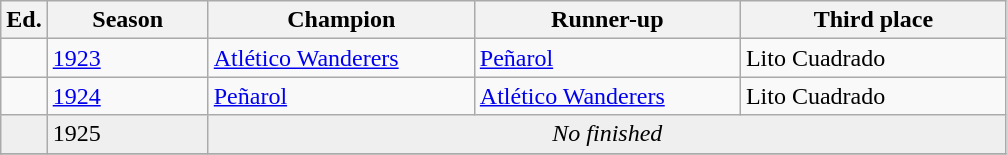<table class="wikitable sortable">
<tr>
<th width=px>Ed.</th>
<th width=100px>Season</th>
<th width=170px>Champion</th>
<th width=170px>Runner-up</th>
<th width=170px>Third place</th>
</tr>
<tr>
<td></td>
<td><a href='#'>1923</a></td>
<td><a href='#'>Atlético Wanderers</a></td>
<td><a href='#'>Peñarol</a></td>
<td>Lito Cuadrado</td>
</tr>
<tr>
<td></td>
<td><a href='#'>1924</a></td>
<td><a href='#'>Peñarol</a></td>
<td><a href='#'>Atlético Wanderers</a></td>
<td>Lito Cuadrado</td>
</tr>
<tr bgcolor=#efefef>
<td></td>
<td>1925</td>
<td colspan="3" style="text-align:center;"><em>No finished</em></td>
</tr>
<tr>
</tr>
</table>
